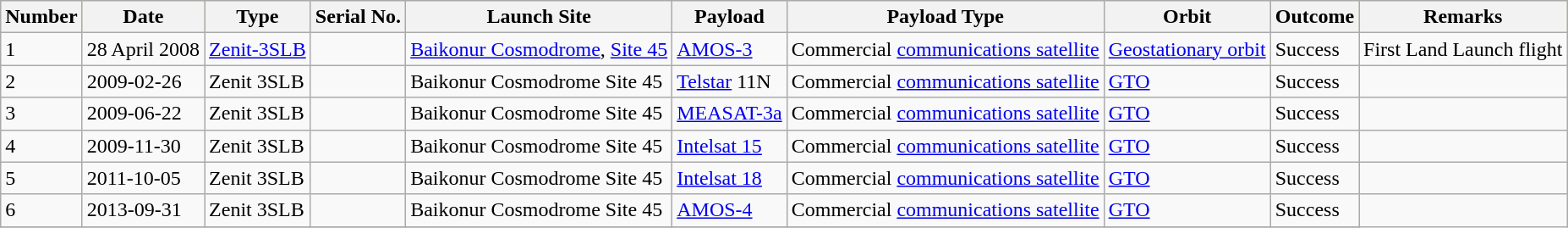<table class="wikitable" style="margin: 1em 1em 1em 0";>
<tr ---- style="background:#FFDEAD;">
<th>Number</th>
<th>Date</th>
<th>Type</th>
<th>Serial No.</th>
<th>Launch Site</th>
<th>Payload</th>
<th>Payload Type</th>
<th>Orbit</th>
<th>Outcome</th>
<th>Remarks</th>
</tr>
<tr>
<td>1</td>
<td>28 April 2008 </td>
<td><a href='#'>Zenit-3SLB</a></td>
<td></td>
<td><a href='#'>Baikonur Cosmodrome</a>, <a href='#'>Site 45</a></td>
<td><a href='#'>AMOS-3</a></td>
<td>Commercial <a href='#'>communications satellite</a></td>
<td><a href='#'>Geostationary orbit</a></td>
<td>Success</td>
<td>First Land Launch flight</td>
</tr>
<tr>
<td>2</td>
<td>2009-02-26</td>
<td>Zenit 3SLB</td>
<td></td>
<td>Baikonur Cosmodrome Site 45</td>
<td><a href='#'>Telstar</a> 11N</td>
<td>Commercial <a href='#'>communications satellite</a></td>
<td><a href='#'>GTO</a></td>
<td>Success</td>
<td></td>
</tr>
<tr>
<td>3</td>
<td>2009-06-22</td>
<td>Zenit 3SLB</td>
<td></td>
<td>Baikonur Cosmodrome Site 45</td>
<td><a href='#'>MEASAT-3a</a></td>
<td>Commercial <a href='#'>communications satellite</a></td>
<td><a href='#'>GTO</a></td>
<td>Success</td>
<td></td>
</tr>
<tr>
<td>4</td>
<td>2009-11-30</td>
<td>Zenit 3SLB</td>
<td></td>
<td>Baikonur Cosmodrome Site 45</td>
<td><a href='#'>Intelsat 15</a></td>
<td>Commercial <a href='#'>communications satellite</a></td>
<td><a href='#'>GTO</a></td>
<td>Success</td>
<td></td>
</tr>
<tr>
<td>5</td>
<td>2011-10-05</td>
<td>Zenit 3SLB</td>
<td></td>
<td>Baikonur Cosmodrome Site 45</td>
<td><a href='#'>Intelsat 18</a></td>
<td>Commercial <a href='#'>communications satellite</a></td>
<td><a href='#'>GTO</a></td>
<td>Success</td>
<td></td>
</tr>
<tr>
<td>6</td>
<td>2013-09-31</td>
<td>Zenit 3SLB</td>
<td></td>
<td>Baikonur Cosmodrome Site 45</td>
<td><a href='#'>AMOS-4</a></td>
<td>Commercial <a href='#'>communications satellite</a></td>
<td><a href='#'>GTO</a></td>
<td>Success </td>
</tr>
<tr>
</tr>
</table>
